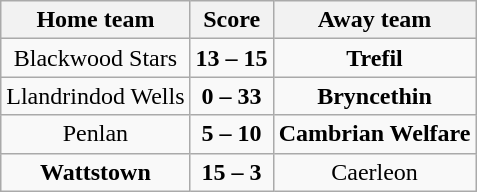<table class="wikitable" style="text-align: center">
<tr>
<th>Home team</th>
<th>Score</th>
<th>Away team</th>
</tr>
<tr>
<td>Blackwood Stars</td>
<td><strong>13 – 15</strong></td>
<td><strong>Trefil</strong></td>
</tr>
<tr>
<td>Llandrindod Wells</td>
<td><strong>0 – 33</strong></td>
<td><strong>Bryncethin</strong></td>
</tr>
<tr>
<td>Penlan</td>
<td><strong>5 – 10</strong></td>
<td><strong>Cambrian Welfare</strong></td>
</tr>
<tr>
<td><strong>Wattstown</strong></td>
<td><strong>15 – 3</strong></td>
<td>Caerleon</td>
</tr>
</table>
